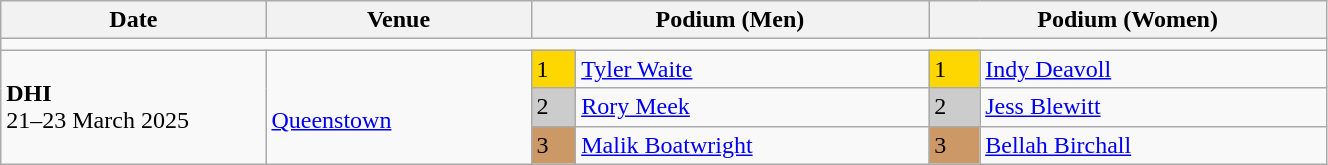<table class="wikitable" width=70%>
<tr>
<th>Date</th>
<th width=20%>Venue</th>
<th colspan=2 width=30%>Podium (Men)</th>
<th colspan=2 width=30%>Podium (Women)</th>
</tr>
<tr>
<td colspan=6></td>
</tr>
<tr>
<td rowspan=3><strong>DHI</strong> <br> 21–23 March 2025</td>
<td rowspan=3><br><a href='#'>Queenstown</a></td>
<td bgcolor=FFD700>1</td>
<td> <a href='#'>Tyler Waite</a></td>
<td bgcolor=FFD700>1</td>
<td> <a href='#'>Indy Deavoll</a></td>
</tr>
<tr>
<td bgcolor=CCCCCC>2</td>
<td> <a href='#'>Rory Meek</a></td>
<td bgcolor=CCCCCC>2</td>
<td> <a href='#'>Jess Blewitt</a></td>
</tr>
<tr>
<td bgcolor=CC9966>3</td>
<td> <a href='#'>Malik Boatwright</a></td>
<td bgcolor=CC9966>3</td>
<td> <a href='#'>Bellah Birchall</a></td>
</tr>
</table>
